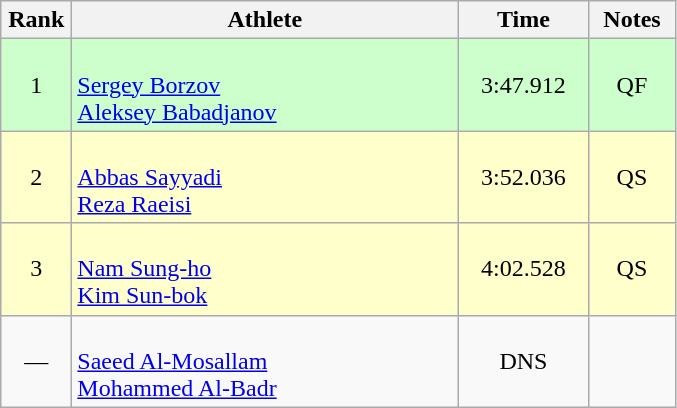<table class=wikitable style="text-align:center">
<tr>
<th width=40>Rank</th>
<th width=250>Athlete</th>
<th width=80>Time</th>
<th width=50>Notes</th>
</tr>
<tr bgcolor="ccffcc">
<td>1</td>
<td align=left><br><a href='#'>Sergey Borzov</a><br><a href='#'>Aleksey Babadjanov</a></td>
<td>3:47.912</td>
<td>QF</td>
</tr>
<tr bgcolor="#ffffcc">
<td>2</td>
<td align=left><br><a href='#'>Abbas Sayyadi</a><br><a href='#'>Reza Raeisi</a></td>
<td>3:52.036</td>
<td>QS</td>
</tr>
<tr bgcolor="#ffffcc">
<td>3</td>
<td align=left><br><a href='#'>Nam Sung-ho</a><br><a href='#'>Kim Sun-bok</a></td>
<td>4:02.528</td>
<td>QS</td>
</tr>
<tr>
<td>—</td>
<td align=left><br><a href='#'>Saeed Al-Mosallam</a><br><a href='#'>Mohammed Al-Badr</a></td>
<td>DNS</td>
<td></td>
</tr>
</table>
